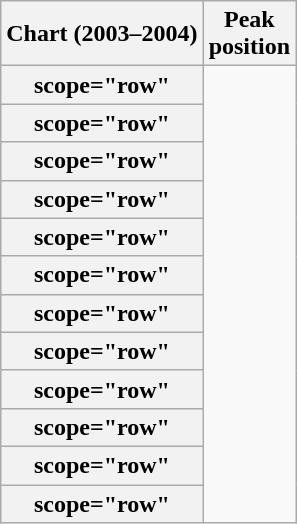<table class="wikitable sortable plainrowheaders" style="text-align:center;">
<tr>
<th scope="col">Chart (2003–2004)</th>
<th scope="col">Peak<br>position</th>
</tr>
<tr>
<th>scope="row"</th>
</tr>
<tr>
<th>scope="row"</th>
</tr>
<tr>
<th>scope="row"</th>
</tr>
<tr>
<th>scope="row"</th>
</tr>
<tr>
<th>scope="row"</th>
</tr>
<tr>
<th>scope="row"</th>
</tr>
<tr>
<th>scope="row"</th>
</tr>
<tr>
<th>scope="row"</th>
</tr>
<tr>
<th>scope="row"</th>
</tr>
<tr>
<th>scope="row"</th>
</tr>
<tr>
<th>scope="row"</th>
</tr>
<tr>
<th>scope="row"</th>
</tr>
</table>
